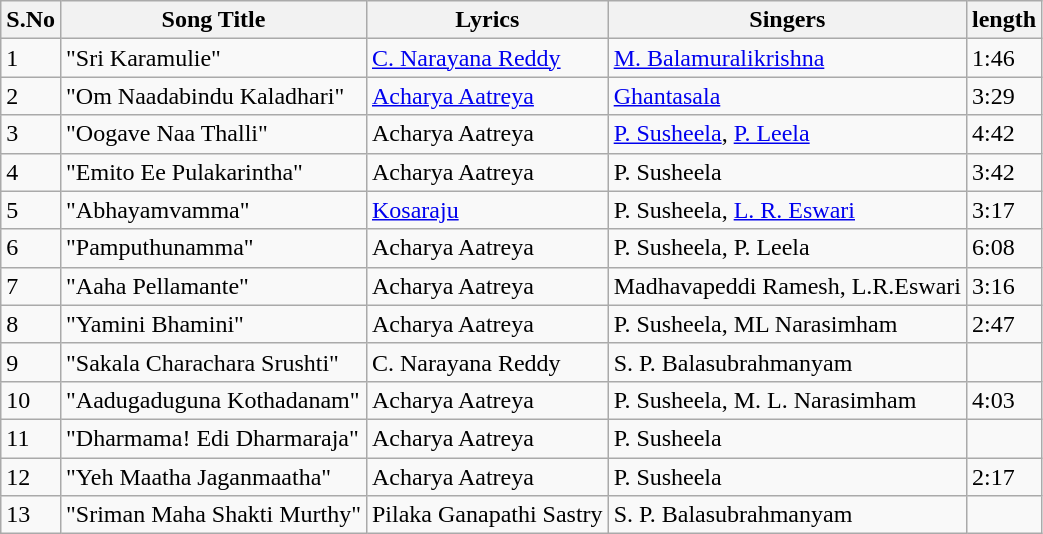<table class="wikitable">
<tr>
<th>S.No</th>
<th>Song Title</th>
<th>Lyrics</th>
<th>Singers</th>
<th>length</th>
</tr>
<tr>
<td>1</td>
<td>"Sri Karamulie"</td>
<td><a href='#'>C. Narayana Reddy</a></td>
<td><a href='#'>M. Balamuralikrishna</a></td>
<td>1:46</td>
</tr>
<tr>
<td>2</td>
<td>"Om Naadabindu Kaladhari"</td>
<td><a href='#'>Acharya Aatreya</a></td>
<td><a href='#'>Ghantasala</a></td>
<td>3:29</td>
</tr>
<tr>
<td>3</td>
<td>"Oogave Naa Thalli"</td>
<td>Acharya Aatreya</td>
<td><a href='#'>P. Susheela</a>, <a href='#'>P. Leela</a></td>
<td>4:42</td>
</tr>
<tr>
<td>4</td>
<td>"Emito Ee Pulakarintha"</td>
<td>Acharya Aatreya</td>
<td>P. Susheela</td>
<td>3:42</td>
</tr>
<tr>
<td>5</td>
<td>"Abhayamvamma"</td>
<td><a href='#'>Kosaraju</a></td>
<td>P. Susheela, <a href='#'>L. R. Eswari</a></td>
<td>3:17</td>
</tr>
<tr>
<td>6</td>
<td>"Pamputhunamma"</td>
<td>Acharya Aatreya</td>
<td>P. Susheela, P. Leela</td>
<td>6:08</td>
</tr>
<tr>
<td>7</td>
<td>"Aaha Pellamante"</td>
<td>Acharya Aatreya</td>
<td>Madhavapeddi Ramesh, L.R.Eswari</td>
<td>3:16</td>
</tr>
<tr>
<td>8</td>
<td>"Yamini Bhamini"</td>
<td>Acharya Aatreya</td>
<td>P. Susheela, ML Narasimham</td>
<td>2:47</td>
</tr>
<tr>
<td>9</td>
<td>"Sakala Charachara Srushti"</td>
<td>C. Narayana Reddy</td>
<td>S. P. Balasubrahmanyam</td>
<td></td>
</tr>
<tr>
<td>10</td>
<td>"Aadugaduguna Kothadanam"</td>
<td>Acharya Aatreya</td>
<td>P. Susheela, M. L. Narasimham</td>
<td>4:03</td>
</tr>
<tr>
<td>11</td>
<td>"Dharmama! Edi Dharmaraja"</td>
<td>Acharya Aatreya</td>
<td>P. Susheela</td>
<td></td>
</tr>
<tr>
<td>12</td>
<td>"Yeh Maatha Jaganmaatha"</td>
<td>Acharya Aatreya</td>
<td>P. Susheela</td>
<td>2:17</td>
</tr>
<tr>
<td>13</td>
<td>"Sriman Maha Shakti Murthy"</td>
<td>Pilaka Ganapathi Sastry</td>
<td>S. P. Balasubrahmanyam</td>
<td></td>
</tr>
</table>
